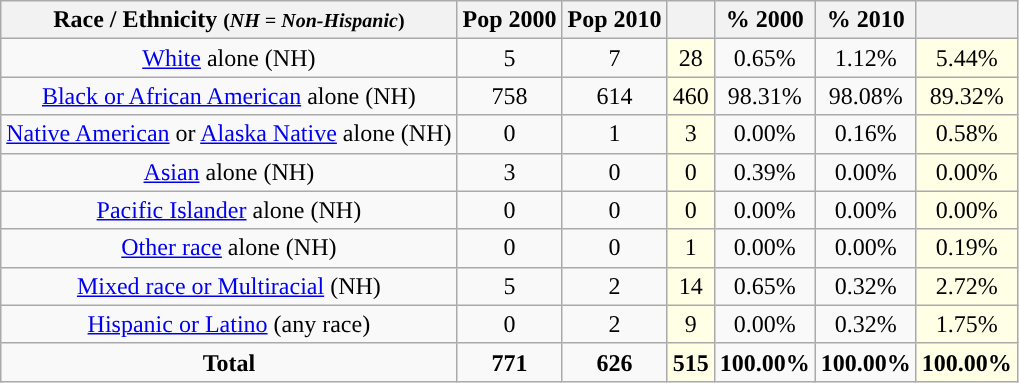<table class="wikitable" style="text-align:center;">
<tr>
<th>Race / Ethnicity <small>(<em>NH = Non-Hispanic</em>)</small></th>
<th>Pop 2000</th>
<th>Pop 2010</th>
<th></th>
<th>% 2000</th>
<th>% 2010</th>
<th></th>
</tr>
<tr>
<td><a href='#'>White</a> alone (NH)</td>
<td>5</td>
<td>7</td>
<td style='background: #ffffe6;'>28</td>
<td>0.65%</td>
<td>1.12%</td>
<td style='background: #ffffe6;'>5.44%</td>
</tr>
<tr>
<td><a href='#'>Black or African American</a> alone (NH)</td>
<td>758</td>
<td>614</td>
<td style='background: #ffffe6;'>460</td>
<td>98.31%</td>
<td>98.08%</td>
<td style='background: #ffffe6;'>89.32%</td>
</tr>
<tr>
<td><a href='#'>Native American</a> or <a href='#'>Alaska Native</a> alone (NH)</td>
<td>0</td>
<td>1</td>
<td style='background: #ffffe6;'>3</td>
<td>0.00%</td>
<td>0.16%</td>
<td style='background: #ffffe6;'>0.58%</td>
</tr>
<tr>
<td><a href='#'>Asian</a> alone (NH)</td>
<td>3</td>
<td>0</td>
<td style='background: #ffffe6;'>0</td>
<td>0.39%</td>
<td>0.00%</td>
<td style='background: #ffffe6;'>0.00%</td>
</tr>
<tr>
<td><a href='#'>Pacific Islander</a> alone (NH)</td>
<td>0</td>
<td>0</td>
<td style='background: #ffffe6;'>0</td>
<td>0.00%</td>
<td>0.00%</td>
<td style='background: #ffffe6;'>0.00%</td>
</tr>
<tr>
<td><a href='#'>Other race</a> alone (NH)</td>
<td>0</td>
<td>0</td>
<td style='background: #ffffe6;'>1</td>
<td>0.00%</td>
<td>0.00%</td>
<td style='background: #ffffe6;'>0.19%</td>
</tr>
<tr>
<td><a href='#'>Mixed race or Multiracial</a> (NH)</td>
<td>5</td>
<td>2</td>
<td style='background: #ffffe6;'>14</td>
<td>0.65%</td>
<td>0.32%</td>
<td style='background: #ffffe6;'>2.72%</td>
</tr>
<tr>
<td><a href='#'>Hispanic or Latino</a> (any race)</td>
<td>0</td>
<td>2</td>
<td style='background: #ffffe6;'>9</td>
<td>0.00%</td>
<td>0.32%</td>
<td style='background: #ffffe6;'>1.75%</td>
</tr>
<tr>
<td><strong>Total</strong></td>
<td><strong>771</strong></td>
<td><strong>626</strong></td>
<td style='background: #ffffe6;'><strong>515</strong></td>
<td><strong>100.00%</strong></td>
<td><strong>100.00%</strong></td>
<td style='background: #ffffe6;'><strong>100.00%</strong></td>
</tr>
</table>
